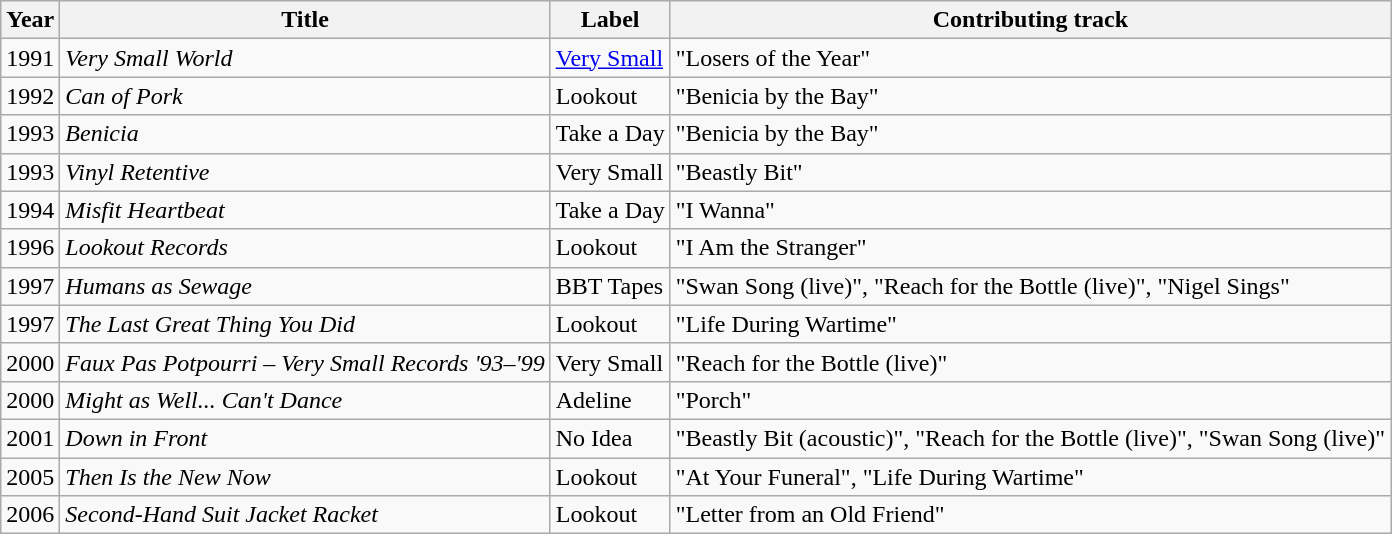<table class="wikitable">
<tr>
<th>Year</th>
<th>Title</th>
<th>Label</th>
<th>Contributing track</th>
</tr>
<tr>
<td>1991</td>
<td><em>Very Small World</em></td>
<td><a href='#'>Very Small</a></td>
<td>"Losers of the Year"</td>
</tr>
<tr>
<td>1992</td>
<td><em>Can of Pork</em></td>
<td>Lookout</td>
<td>"Benicia by the Bay"</td>
</tr>
<tr>
<td>1993</td>
<td><em>Benicia</em></td>
<td>Take a Day</td>
<td>"Benicia by the Bay"</td>
</tr>
<tr>
<td>1993</td>
<td><em>Vinyl Retentive</em></td>
<td>Very Small</td>
<td>"Beastly Bit"</td>
</tr>
<tr>
<td>1994</td>
<td><em>Misfit Heartbeat</em></td>
<td>Take a Day</td>
<td>"I Wanna"</td>
</tr>
<tr>
<td>1996</td>
<td><em>Lookout Records</em></td>
<td>Lookout</td>
<td>"I Am the Stranger"</td>
</tr>
<tr>
<td>1997</td>
<td><em>Humans as Sewage</em></td>
<td>BBT Tapes</td>
<td>"Swan Song (live)", "Reach for the Bottle (live)", "Nigel Sings"</td>
</tr>
<tr>
<td>1997</td>
<td><em>The Last Great Thing You Did</em></td>
<td>Lookout</td>
<td>"Life During Wartime"</td>
</tr>
<tr>
<td>2000</td>
<td><em>Faux Pas Potpourri – Very Small Records '93–'99</em></td>
<td>Very Small</td>
<td>"Reach for the Bottle (live)"</td>
</tr>
<tr>
<td>2000</td>
<td><em>Might as Well... Can't Dance</em></td>
<td>Adeline</td>
<td>"Porch"</td>
</tr>
<tr>
<td>2001</td>
<td><em>Down in Front</em></td>
<td>No Idea</td>
<td>"Beastly Bit (acoustic)", "Reach for the Bottle (live)", "Swan Song (live)"</td>
</tr>
<tr>
<td>2005</td>
<td><em>Then Is the New Now</em></td>
<td>Lookout</td>
<td>"At Your Funeral", "Life During Wartime"</td>
</tr>
<tr>
<td>2006</td>
<td><em>Second-Hand Suit Jacket Racket</em></td>
<td>Lookout</td>
<td>"Letter from an Old Friend"</td>
</tr>
</table>
